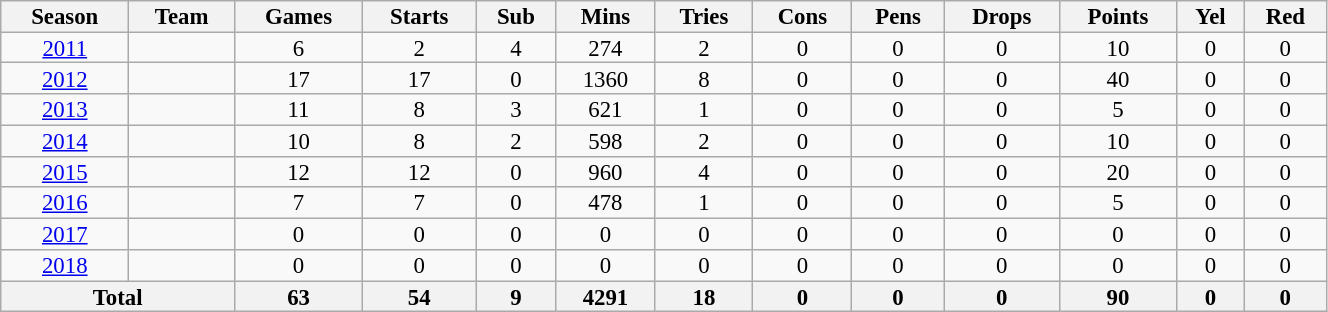<table class="wikitable" style="text-align:center; line-height:90%; font-size:95%; width:70%;">
<tr>
<th>Season</th>
<th>Team</th>
<th>Games</th>
<th>Starts</th>
<th>Sub</th>
<th>Mins</th>
<th>Tries</th>
<th>Cons</th>
<th>Pens</th>
<th>Drops</th>
<th>Points</th>
<th>Yel</th>
<th>Red</th>
</tr>
<tr>
<td><a href='#'>2011</a></td>
<td></td>
<td>6</td>
<td>2</td>
<td>4</td>
<td>274</td>
<td>2</td>
<td>0</td>
<td>0</td>
<td>0</td>
<td>10</td>
<td>0</td>
<td>0</td>
</tr>
<tr>
<td><a href='#'>2012</a></td>
<td></td>
<td>17</td>
<td>17</td>
<td>0</td>
<td>1360</td>
<td>8</td>
<td>0</td>
<td>0</td>
<td>0</td>
<td>40</td>
<td>0</td>
<td>0</td>
</tr>
<tr>
<td><a href='#'>2013</a></td>
<td></td>
<td>11</td>
<td>8</td>
<td>3</td>
<td>621</td>
<td>1</td>
<td>0</td>
<td>0</td>
<td>0</td>
<td>5</td>
<td>0</td>
<td>0</td>
</tr>
<tr>
<td><a href='#'>2014</a></td>
<td></td>
<td>10</td>
<td>8</td>
<td>2</td>
<td>598</td>
<td>2</td>
<td>0</td>
<td>0</td>
<td>0</td>
<td>10</td>
<td>0</td>
<td>0</td>
</tr>
<tr>
<td><a href='#'>2015</a></td>
<td></td>
<td>12</td>
<td>12</td>
<td>0</td>
<td>960</td>
<td>4</td>
<td>0</td>
<td>0</td>
<td>0</td>
<td>20</td>
<td>0</td>
<td>0</td>
</tr>
<tr>
<td><a href='#'>2016</a></td>
<td></td>
<td>7</td>
<td>7</td>
<td>0</td>
<td>478</td>
<td>1</td>
<td>0</td>
<td>0</td>
<td>0</td>
<td>5</td>
<td>0</td>
<td>0</td>
</tr>
<tr>
<td><a href='#'>2017</a></td>
<td></td>
<td>0</td>
<td>0</td>
<td>0</td>
<td>0</td>
<td>0</td>
<td>0</td>
<td>0</td>
<td>0</td>
<td>0</td>
<td>0</td>
<td>0</td>
</tr>
<tr>
<td><a href='#'>2018</a></td>
<td></td>
<td>0</td>
<td>0</td>
<td>0</td>
<td>0</td>
<td>0</td>
<td>0</td>
<td>0</td>
<td>0</td>
<td>0</td>
<td>0</td>
<td>0</td>
</tr>
<tr>
<th colspan="2">Total</th>
<th>63</th>
<th>54</th>
<th>9</th>
<th>4291</th>
<th>18</th>
<th>0</th>
<th>0</th>
<th>0</th>
<th>90</th>
<th>0</th>
<th>0</th>
</tr>
</table>
